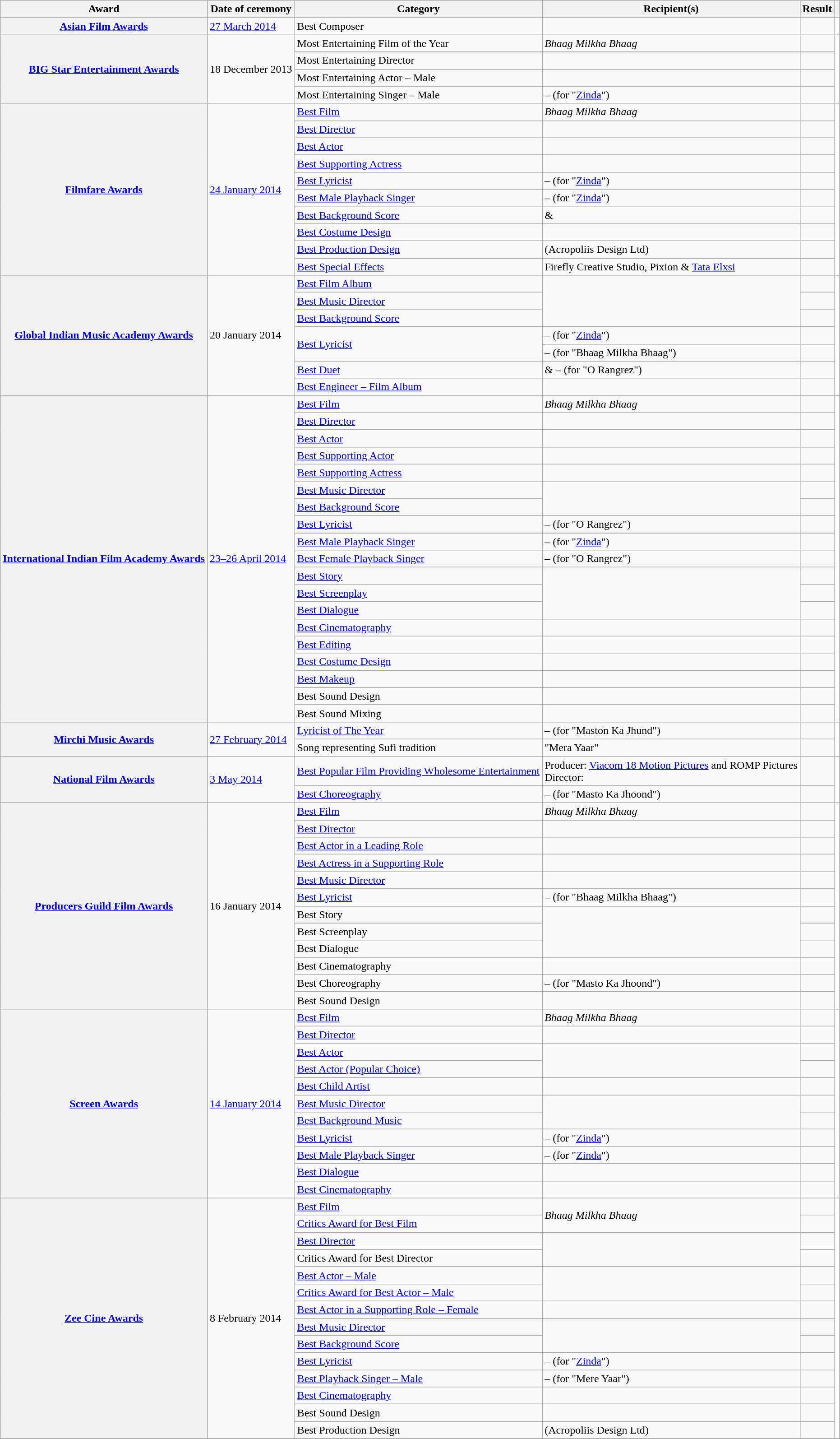<table class="wikitable plainrowheaders sortable">
<tr>
<th scope="col">Award</th>
<th scope="col">Date of ceremony</th>
<th scope="col">Category</th>
<th scope="col">Recipient(s)</th>
<th scope="col">Result</th>
<th scope="col" class="unsortable"></th>
</tr>
<tr>
<th scope="row"><a href='#'>Asian Film Awards</a></th>
<td><a href='#'>27 March 2014</a></td>
<td>Best Composer</td>
<td></td>
<td></td>
<td style="text-align:center;"></td>
</tr>
<tr>
<th scope="row" rowspan="4"><a href='#'>BIG Star Entertainment Awards</a></th>
<td rowspan="4">18 December 2013</td>
<td>Most Entertaining Film of the Year</td>
<td><em>Bhaag Milkha Bhaag</em></td>
<td></td>
<td style="text-align:center;" rowspan="4"><br></td>
</tr>
<tr>
<td>Most Entertaining Director</td>
<td></td>
<td></td>
</tr>
<tr>
<td>Most Entertaining Actor – Male</td>
<td></td>
<td></td>
</tr>
<tr>
<td>Most Entertaining Singer – Male</td>
<td> – (for "<a href='#'>Zinda</a>")</td>
<td></td>
</tr>
<tr>
<th scope="row" rowspan="10"><a href='#'>Filmfare Awards</a></th>
<td rowspan="10"><a href='#'>24 January 2014</a></td>
<td><a href='#'>Best Film</a></td>
<td><em>Bhaag Milkha Bhaag</em></td>
<td></td>
<td style="text-align:center;" rowspan="10"><br></td>
</tr>
<tr>
<td><a href='#'>Best Director</a></td>
<td></td>
<td></td>
</tr>
<tr>
<td><a href='#'>Best Actor</a></td>
<td></td>
<td></td>
</tr>
<tr>
<td><a href='#'>Best Supporting Actress</a></td>
<td></td>
<td></td>
</tr>
<tr>
<td><a href='#'>Best Lyricist</a></td>
<td> – (for "<a href='#'>Zinda</a>")</td>
<td></td>
</tr>
<tr>
<td><a href='#'>Best Male Playback Singer</a></td>
<td> – (for "<a href='#'>Zinda</a>")</td>
<td></td>
</tr>
<tr>
<td><a href='#'>Best Background Score</a></td>
<td> & </td>
<td></td>
</tr>
<tr>
<td><a href='#'>Best Costume Design</a></td>
<td></td>
<td></td>
</tr>
<tr>
<td><a href='#'>Best Production Design</a></td>
<td> (Acropoliis Design Ltd)</td>
<td></td>
</tr>
<tr>
<td><a href='#'>Best Special Effects</a></td>
<td>Firefly Creative Studio, Pixion & <a href='#'>Tata Elxsi</a></td>
<td></td>
</tr>
<tr>
<th scope="row" rowspan="7"><a href='#'>Global Indian Music Academy Awards</a></th>
<td rowspan="7">20 January 2014</td>
<td><a href='#'>Best Film Album</a></td>
<td rowspan="3"></td>
<td></td>
<td style="text-align:center;" rowspan="7"><br></td>
</tr>
<tr>
<td><a href='#'>Best Music Director</a></td>
<td></td>
</tr>
<tr>
<td><a href='#'>Best Background Score</a></td>
<td></td>
</tr>
<tr>
<td rowspan="2"><a href='#'>Best Lyricist</a></td>
<td> – (for "<a href='#'>Zinda</a>")</td>
<td></td>
</tr>
<tr>
<td> – (for "Bhaag Milkha Bhaag")</td>
<td></td>
</tr>
<tr>
<td><a href='#'>Best Duet</a></td>
<td> &  – (for "O Rangrez")</td>
<td></td>
</tr>
<tr>
<td><a href='#'>Best Engineer – Film Album</a></td>
<td></td>
<td></td>
</tr>
<tr>
<th scope="row" rowspan="19"><a href='#'>International Indian Film Academy Awards</a></th>
<td rowspan="19"><a href='#'>23–26 April 2014</a></td>
<td><a href='#'>Best Film</a></td>
<td><em>Bhaag Milkha Bhaag</em></td>
<td></td>
<td style="text-align:center;" rowspan="19"><br></td>
</tr>
<tr>
<td><a href='#'>Best Director</a></td>
<td></td>
<td></td>
</tr>
<tr>
<td><a href='#'>Best Actor</a></td>
<td></td>
<td></td>
</tr>
<tr>
<td><a href='#'>Best Supporting Actor</a></td>
<td></td>
<td></td>
</tr>
<tr>
<td><a href='#'>Best Supporting Actress</a></td>
<td></td>
<td></td>
</tr>
<tr>
<td><a href='#'>Best Music Director</a></td>
<td rowspan="2"></td>
<td></td>
</tr>
<tr>
<td><a href='#'>Best Background Score</a></td>
<td></td>
</tr>
<tr>
<td><a href='#'>Best Lyricist</a></td>
<td> – (for "O Rangrez")</td>
<td></td>
</tr>
<tr>
<td><a href='#'>Best Male Playback Singer</a></td>
<td> – (for "<a href='#'>Zinda</a>")</td>
<td></td>
</tr>
<tr>
<td><a href='#'>Best Female Playback Singer</a></td>
<td> – (for "O Rangrez")</td>
<td></td>
</tr>
<tr>
<td><a href='#'>Best Story</a></td>
<td rowspan="3"></td>
<td></td>
</tr>
<tr>
<td><a href='#'>Best Screenplay</a></td>
<td></td>
</tr>
<tr>
<td><a href='#'>Best Dialogue</a></td>
<td></td>
</tr>
<tr>
<td><a href='#'>Best Cinematography</a></td>
<td></td>
<td></td>
</tr>
<tr>
<td><a href='#'>Best Editing</a></td>
<td></td>
<td></td>
</tr>
<tr>
<td><a href='#'>Best Costume Design</a></td>
<td></td>
<td></td>
</tr>
<tr>
<td><a href='#'>Best Makeup</a></td>
<td></td>
<td></td>
</tr>
<tr>
<td>Best Sound Design</td>
<td></td>
<td></td>
</tr>
<tr>
<td>Best Sound Mixing</td>
<td></td>
<td></td>
</tr>
<tr>
<th scope="row" rowspan="2"><a href='#'>Mirchi Music Awards</a></th>
<td rowspan="2"><a href='#'>27 February 2014</a></td>
<td><a href='#'>Lyricist of The Year</a></td>
<td> – (for "Maston Ka Jhund")</td>
<td></td>
<td style="text-align:center;" rowspan="2"></td>
</tr>
<tr>
<td>Song representing Sufi tradition</td>
<td>"Mera Yaar"</td>
<td></td>
</tr>
<tr>
<th scope="row" rowspan="2"><a href='#'>National Film Awards</a></th>
<td rowspan="2"><a href='#'>3 May 2014</a></td>
<td><a href='#'>Best Popular Film Providing Wholesome Entertainment</a></td>
<td>Producer: <a href='#'>Viacom 18 Motion Pictures</a> and ROMP Pictures<br>Director: </td>
<td></td>
<td style="text-align:center;" rowspan="2"></td>
</tr>
<tr>
<td><a href='#'>Best Choreography</a></td>
<td> – (for "Masto Ka Jhoond")</td>
<td></td>
</tr>
<tr>
<th scope="row" rowspan="12"><a href='#'>Producers Guild Film Awards</a></th>
<td rowspan="12">16 January 2014</td>
<td><a href='#'>Best Film</a></td>
<td><em>Bhaag Milkha Bhaag</em></td>
<td></td>
<td style="text-align:center;" rowspan="12"><br></td>
</tr>
<tr>
<td><a href='#'>Best Director</a></td>
<td></td>
<td></td>
</tr>
<tr>
<td><a href='#'>Best Actor in a Leading Role</a></td>
<td></td>
<td></td>
</tr>
<tr>
<td><a href='#'>Best Actress in a Supporting Role</a></td>
<td></td>
<td></td>
</tr>
<tr>
<td><a href='#'>Best Music Director</a></td>
<td></td>
<td></td>
</tr>
<tr>
<td><a href='#'>Best Lyricist</a></td>
<td> – (for "Bhaag Milkha Bhaag")</td>
<td></td>
</tr>
<tr>
<td>Best Story</td>
<td rowspan="3"></td>
<td></td>
</tr>
<tr>
<td>Best Screenplay</td>
<td></td>
</tr>
<tr>
<td>Best Dialogue</td>
<td></td>
</tr>
<tr>
<td>Best Cinematography</td>
<td></td>
<td></td>
</tr>
<tr>
<td>Best Choreography</td>
<td> – (for "Masto Ka Jhoond")</td>
<td></td>
</tr>
<tr>
<td>Best Sound Design</td>
<td></td>
<td></td>
</tr>
<tr>
<th scope="row" rowspan="11"><a href='#'>Screen Awards</a></th>
<td rowspan="11"><a href='#'>14 January 2014</a></td>
<td><a href='#'>Best Film</a></td>
<td><em>Bhaag Milkha Bhaag</em></td>
<td></td>
<td style="text-align:center;" rowspan="11"><br><br><br></td>
</tr>
<tr>
<td><a href='#'>Best Director</a></td>
<td></td>
<td></td>
</tr>
<tr>
<td><a href='#'>Best Actor</a></td>
<td rowspan="2"></td>
<td></td>
</tr>
<tr>
<td><a href='#'>Best Actor (Popular Choice)</a></td>
<td></td>
</tr>
<tr>
<td><a href='#'>Best Child Artist</a></td>
<td></td>
<td></td>
</tr>
<tr>
<td><a href='#'>Best Music Director</a></td>
<td rowspan="2"></td>
<td></td>
</tr>
<tr>
<td><a href='#'>Best Background Music</a></td>
<td></td>
</tr>
<tr>
<td><a href='#'>Best Lyricist</a></td>
<td> – (for "<a href='#'>Zinda</a>")</td>
<td></td>
</tr>
<tr>
<td><a href='#'>Best Male Playback Singer</a></td>
<td> – (for "<a href='#'>Zinda</a>")</td>
<td></td>
</tr>
<tr>
<td><a href='#'>Best Dialogue</a></td>
<td></td>
<td></td>
</tr>
<tr>
<td><a href='#'>Best Cinematography</a></td>
<td></td>
<td></td>
</tr>
<tr>
<th scope="row" rowspan="14"><a href='#'>Zee Cine Awards</a></th>
<td rowspan="14">8 February 2014</td>
<td><a href='#'>Best Film</a></td>
<td rowspan="2"><em>Bhaag Milkha Bhaag</em></td>
<td></td>
<td style="text-align:center;" rowspan="14"><br></td>
</tr>
<tr>
<td><a href='#'>Critics Award for Best Film</a></td>
<td></td>
</tr>
<tr>
<td><a href='#'>Best Director</a></td>
<td rowspan="2"></td>
<td></td>
</tr>
<tr>
<td>Critics Award for Best Director</td>
<td></td>
</tr>
<tr>
<td><a href='#'>Best Actor – Male</a></td>
<td rowspan="2"></td>
<td></td>
</tr>
<tr>
<td><a href='#'>Critics Award for Best Actor – Male</a></td>
<td></td>
</tr>
<tr>
<td><a href='#'>Best Actor in a Supporting Role – Female</a></td>
<td></td>
<td></td>
</tr>
<tr>
<td><a href='#'>Best Music Director</a></td>
<td rowspan="2"></td>
<td></td>
</tr>
<tr>
<td><a href='#'>Best Background Score</a></td>
<td></td>
</tr>
<tr>
<td><a href='#'>Best Lyricist</a></td>
<td> – (for "<a href='#'>Zinda</a>")</td>
<td></td>
</tr>
<tr>
<td><a href='#'>Best Playback Singer – Male</a></td>
<td> – (for "Mere Yaar")</td>
<td></td>
</tr>
<tr>
<td><a href='#'>Best Cinematography</a></td>
<td></td>
<td></td>
</tr>
<tr>
<td>Best Sound Design</td>
<td></td>
<td></td>
</tr>
<tr>
<td>Best Production Design</td>
<td> (Acropoliis Design Ltd)</td>
<td></td>
</tr>
<tr>
</tr>
</table>
